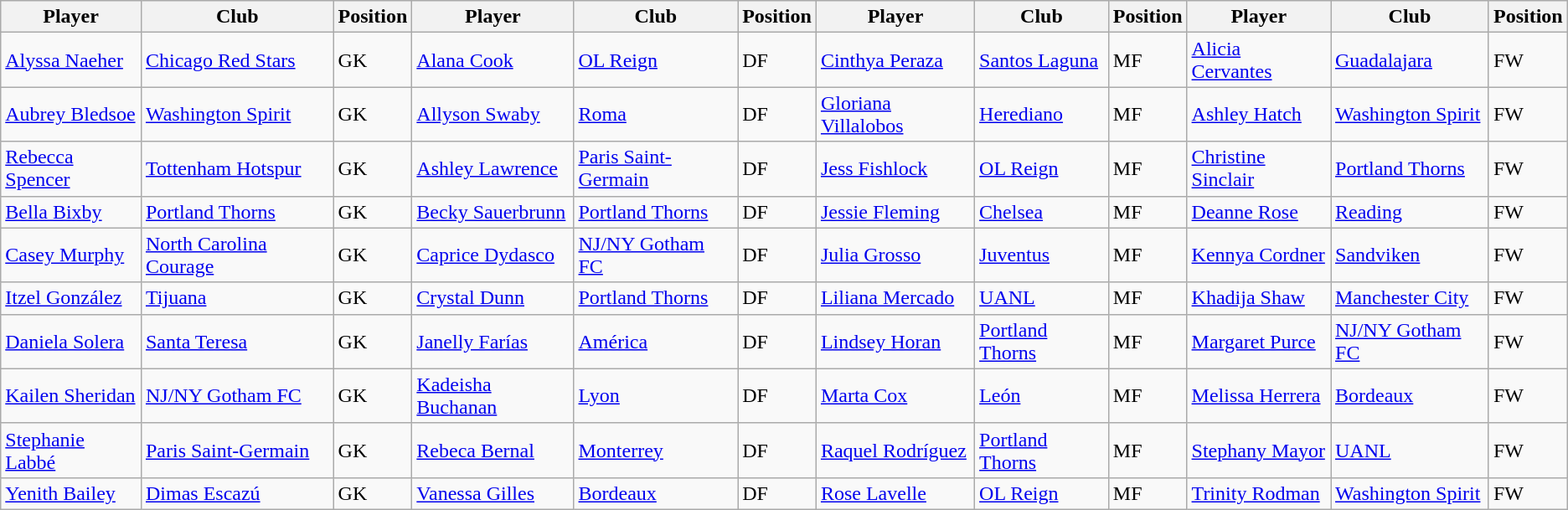<table class="wikitable">
<tr>
<th>Player</th>
<th>Club</th>
<th>Position</th>
<th>Player</th>
<th>Club</th>
<th>Position</th>
<th>Player</th>
<th>Club</th>
<th>Position</th>
<th>Player</th>
<th>Club</th>
<th>Position</th>
</tr>
<tr>
<td> <a href='#'>Alyssa Naeher</a></td>
<td> <a href='#'>Chicago Red Stars</a></td>
<td>GK</td>
<td> <a href='#'>Alana Cook</a></td>
<td> <a href='#'>OL Reign</a></td>
<td>DF</td>
<td> <a href='#'>Cinthya Peraza</a></td>
<td> <a href='#'>Santos Laguna</a></td>
<td>MF</td>
<td> <a href='#'>Alicia Cervantes</a></td>
<td> <a href='#'>Guadalajara</a></td>
<td>FW</td>
</tr>
<tr>
<td> <a href='#'>Aubrey Bledsoe</a></td>
<td> <a href='#'>Washington Spirit</a></td>
<td>GK</td>
<td> <a href='#'>Allyson Swaby</a></td>
<td> <a href='#'>Roma</a></td>
<td>DF</td>
<td> <a href='#'>Gloriana Villalobos</a></td>
<td> <a href='#'>Herediano</a></td>
<td>MF</td>
<td> <a href='#'>Ashley Hatch</a></td>
<td> <a href='#'>Washington Spirit</a></td>
<td>FW</td>
</tr>
<tr>
<td> <a href='#'>Rebecca Spencer</a></td>
<td> <a href='#'>Tottenham Hotspur</a></td>
<td>GK</td>
<td> <a href='#'>Ashley Lawrence</a></td>
<td> <a href='#'>Paris Saint-Germain</a></td>
<td>DF</td>
<td> <a href='#'>Jess Fishlock</a></td>
<td> <a href='#'>OL Reign</a></td>
<td>MF</td>
<td> <a href='#'>Christine Sinclair</a></td>
<td> <a href='#'>Portland Thorns</a></td>
<td>FW</td>
</tr>
<tr>
<td> <a href='#'>Bella Bixby</a></td>
<td> <a href='#'>Portland Thorns</a></td>
<td>GK</td>
<td> <a href='#'>Becky Sauerbrunn</a></td>
<td> <a href='#'>Portland Thorns</a></td>
<td>DF</td>
<td> <a href='#'>Jessie Fleming</a></td>
<td> <a href='#'>Chelsea</a></td>
<td>MF</td>
<td> <a href='#'>Deanne Rose</a></td>
<td> <a href='#'>Reading</a></td>
<td>FW</td>
</tr>
<tr>
<td> <a href='#'>Casey Murphy</a></td>
<td> <a href='#'>North Carolina Courage</a></td>
<td>GK</td>
<td> <a href='#'>Caprice Dydasco</a></td>
<td> <a href='#'>NJ/NY Gotham FC</a></td>
<td>DF</td>
<td> <a href='#'>Julia Grosso</a></td>
<td> <a href='#'>Juventus</a></td>
<td>MF</td>
<td> <a href='#'>Kennya Cordner</a></td>
<td> <a href='#'>Sandviken</a></td>
<td>FW</td>
</tr>
<tr>
<td> <a href='#'>Itzel González</a></td>
<td> <a href='#'>Tijuana</a></td>
<td>GK</td>
<td> <a href='#'>Crystal Dunn</a></td>
<td> <a href='#'>Portland Thorns</a></td>
<td>DF</td>
<td> <a href='#'>Liliana Mercado</a></td>
<td> <a href='#'>UANL</a></td>
<td>MF</td>
<td> <a href='#'>Khadija Shaw</a></td>
<td> <a href='#'>Manchester City</a></td>
<td>FW</td>
</tr>
<tr>
<td> <a href='#'>Daniela Solera</a></td>
<td> <a href='#'>Santa Teresa</a></td>
<td>GK</td>
<td> <a href='#'>Janelly Farías</a></td>
<td> <a href='#'>América</a></td>
<td>DF</td>
<td> <a href='#'>Lindsey Horan</a></td>
<td> <a href='#'>Portland Thorns</a></td>
<td>MF</td>
<td> <a href='#'>Margaret Purce</a></td>
<td> <a href='#'>NJ/NY Gotham FC</a></td>
<td>FW</td>
</tr>
<tr>
<td> <a href='#'>Kailen Sheridan</a></td>
<td> <a href='#'>NJ/NY Gotham FC</a></td>
<td>GK</td>
<td> <a href='#'>Kadeisha Buchanan</a></td>
<td> <a href='#'>Lyon</a></td>
<td>DF</td>
<td> <a href='#'>Marta Cox</a></td>
<td> <a href='#'>León</a></td>
<td>MF</td>
<td> <a href='#'>Melissa Herrera</a></td>
<td> <a href='#'>Bordeaux</a></td>
<td>FW</td>
</tr>
<tr>
<td> <a href='#'>Stephanie Labbé</a></td>
<td> <a href='#'>Paris Saint-Germain</a></td>
<td>GK</td>
<td> <a href='#'>Rebeca Bernal</a></td>
<td> <a href='#'>Monterrey</a></td>
<td>DF</td>
<td> <a href='#'>Raquel Rodríguez</a></td>
<td> <a href='#'>Portland Thorns</a></td>
<td>MF</td>
<td> <a href='#'>Stephany Mayor</a></td>
<td> <a href='#'>UANL</a></td>
<td>FW</td>
</tr>
<tr>
<td> <a href='#'>Yenith Bailey</a></td>
<td> <a href='#'>Dimas Escazú</a></td>
<td>GK</td>
<td> <a href='#'>Vanessa Gilles</a></td>
<td> <a href='#'>Bordeaux</a></td>
<td>DF</td>
<td> <a href='#'>Rose Lavelle</a></td>
<td> <a href='#'>OL Reign</a></td>
<td>MF</td>
<td> <a href='#'>Trinity Rodman</a></td>
<td> <a href='#'>Washington Spirit</a></td>
<td>FW</td>
</tr>
</table>
